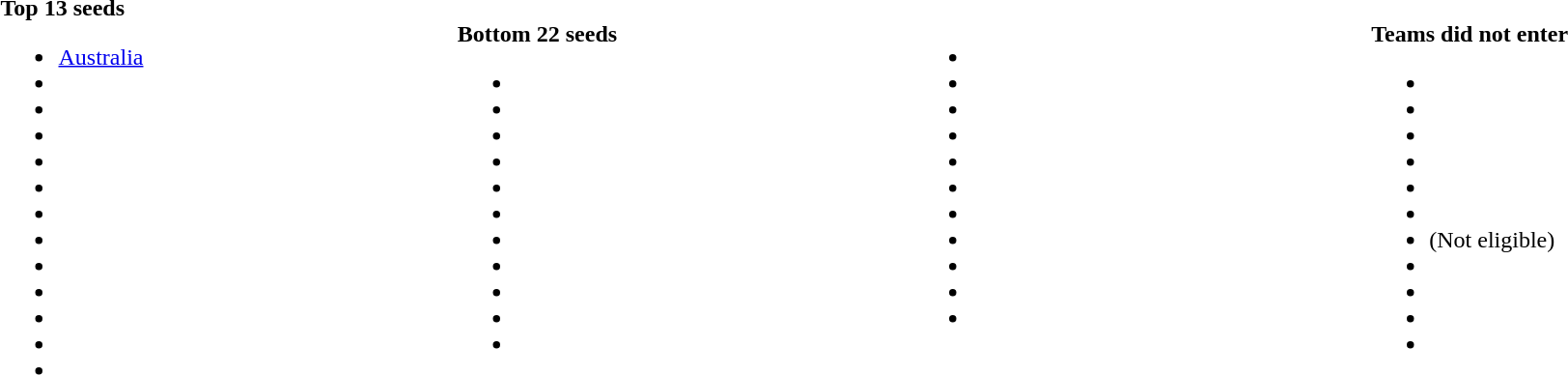<table width=100%>
<tr>
<td width=25%><br><strong>Top 13 seeds</strong><ul><li> <a href='#'>Australia</a></li><li></li><li></li><li></li><li></li><li></li><li></li><li></li><li></li><li></li><li></li><li></li><li></li></ul></td>
<td width=25%><br><strong>Bottom 22 seeds</strong><ul><li></li><li></li><li></li><li></li><li></li><li></li><li></li><li></li><li></li><li></li><li></li></ul></td>
<td width=25%><br><ul><li></li><li></li><li></li><li></li><li></li><li></li><li></li><li></li><li></li><li></li><li></li></ul><br></td>
<td width=25%><br><strong>Teams did not enter</strong><ul><li></li><li></li><li></li><li></li><li></li><li></li><li> (Not eligible)</li><li></li><li></li><li></li><li></li></ul></td>
</tr>
</table>
